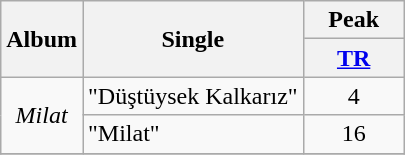<table class="wikitable">
<tr>
<th rowspan="2">Album</th>
<th rowspan="2">Single</th>
<th colspan="6">Peak</th>
</tr>
<tr>
<th width="60"><a href='#'>TR</a></th>
</tr>
<tr>
<td align="center" rowspan="2"><em>Milat</em></td>
<td align="left">"Düştüysek Kalkarız"</td>
<td align="center">4</td>
</tr>
<tr>
<td align="left">"Milat"</td>
<td align="center">16</td>
</tr>
<tr>
</tr>
</table>
